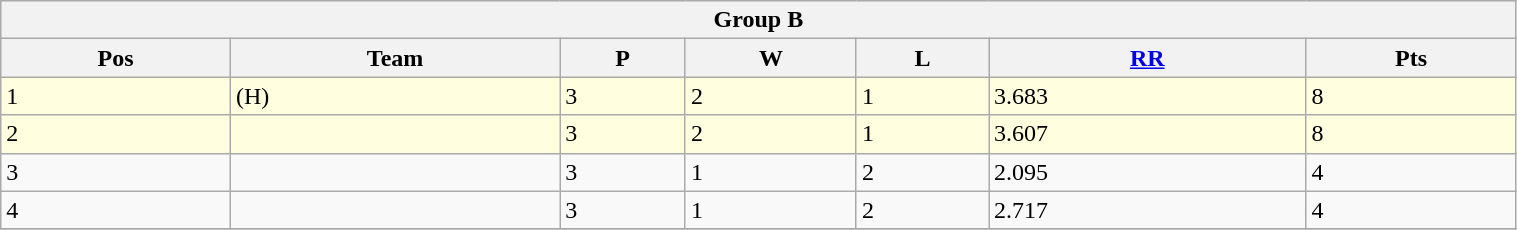<table class="wikitable" width="80%">
<tr bgcolor="#efefef">
<th colspan=7>Group B</th>
</tr>
<tr bgcolor="#efefef">
<th>Pos</th>
<th>Team</th>
<th>P</th>
<th>W</th>
<th>L</th>
<th><a href='#'>RR</a></th>
<th>Pts</th>
</tr>
<tr bgcolor="#ffffe0">
<td>1</td>
<td> (H)</td>
<td>3</td>
<td>2</td>
<td>1</td>
<td>3.683</td>
<td>8</td>
</tr>
<tr bgcolor="#ffffe0">
<td>2</td>
<td></td>
<td>3</td>
<td>2</td>
<td>1</td>
<td>3.607</td>
<td>8</td>
</tr>
<tr>
<td>3</td>
<td></td>
<td>3</td>
<td>1</td>
<td>2</td>
<td>2.095</td>
<td>4</td>
</tr>
<tr>
<td>4</td>
<td></td>
<td>3</td>
<td>1</td>
<td>2</td>
<td>2.717</td>
<td>4</td>
</tr>
<tr>
</tr>
</table>
